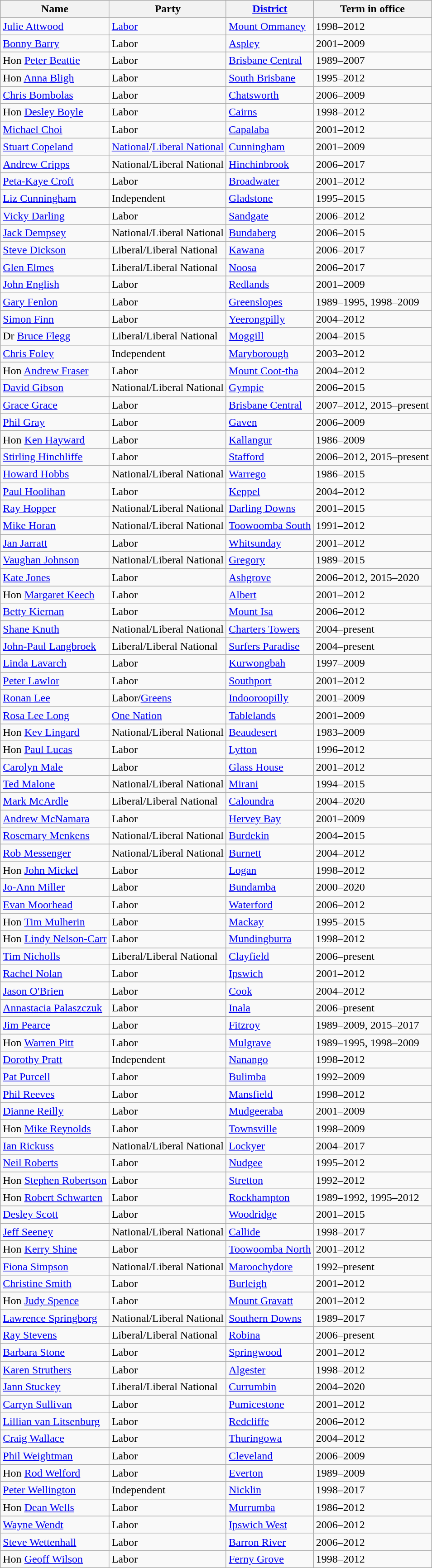<table class="wikitable sortable">
<tr>
<th><strong>Name</strong></th>
<th><strong>Party</strong></th>
<th><a href='#'>District</a></th>
<th>Term in office</th>
</tr>
<tr>
<td><a href='#'>Julie Attwood</a></td>
<td><a href='#'>Labor</a></td>
<td><a href='#'>Mount Ommaney</a></td>
<td>1998–2012</td>
</tr>
<tr>
<td><a href='#'>Bonny Barry</a></td>
<td>Labor</td>
<td><a href='#'>Aspley</a></td>
<td>2001–2009</td>
</tr>
<tr>
<td>Hon <a href='#'>Peter Beattie</a> </td>
<td>Labor</td>
<td><a href='#'>Brisbane Central</a></td>
<td>1989–2007</td>
</tr>
<tr>
<td>Hon <a href='#'>Anna Bligh</a></td>
<td>Labor</td>
<td><a href='#'>South Brisbane</a></td>
<td>1995–2012</td>
</tr>
<tr>
<td><a href='#'>Chris Bombolas</a></td>
<td>Labor</td>
<td><a href='#'>Chatsworth</a></td>
<td>2006–2009</td>
</tr>
<tr>
<td>Hon <a href='#'>Desley Boyle</a></td>
<td>Labor</td>
<td><a href='#'>Cairns</a></td>
<td>1998–2012</td>
</tr>
<tr>
<td><a href='#'>Michael Choi</a></td>
<td>Labor</td>
<td><a href='#'>Capalaba</a></td>
<td>2001–2012</td>
</tr>
<tr>
<td><a href='#'>Stuart Copeland</a></td>
<td><a href='#'>National</a>/<a href='#'>Liberal National</a> </td>
<td><a href='#'>Cunningham</a></td>
<td>2001–2009</td>
</tr>
<tr>
<td><a href='#'>Andrew Cripps</a></td>
<td>National/Liberal National</td>
<td><a href='#'>Hinchinbrook</a></td>
<td>2006–2017</td>
</tr>
<tr>
<td><a href='#'>Peta-Kaye Croft</a></td>
<td>Labor</td>
<td><a href='#'>Broadwater</a></td>
<td>2001–2012</td>
</tr>
<tr>
<td><a href='#'>Liz Cunningham</a></td>
<td>Independent</td>
<td><a href='#'>Gladstone</a></td>
<td>1995–2015</td>
</tr>
<tr>
<td><a href='#'>Vicky Darling</a></td>
<td>Labor</td>
<td><a href='#'>Sandgate</a></td>
<td>2006–2012</td>
</tr>
<tr>
<td><a href='#'>Jack Dempsey</a></td>
<td>National/Liberal National</td>
<td><a href='#'>Bundaberg</a></td>
<td>2006–2015</td>
</tr>
<tr>
<td><a href='#'>Steve Dickson</a></td>
<td>Liberal/Liberal National</td>
<td><a href='#'>Kawana</a></td>
<td>2006–2017</td>
</tr>
<tr>
<td><a href='#'>Glen Elmes</a></td>
<td>Liberal/Liberal National</td>
<td><a href='#'>Noosa</a></td>
<td>2006–2017</td>
</tr>
<tr>
<td><a href='#'>John English</a></td>
<td>Labor</td>
<td><a href='#'>Redlands</a></td>
<td>2001–2009</td>
</tr>
<tr>
<td><a href='#'>Gary Fenlon</a></td>
<td>Labor</td>
<td><a href='#'>Greenslopes</a></td>
<td>1989–1995, 1998–2009</td>
</tr>
<tr>
<td><a href='#'>Simon Finn</a></td>
<td>Labor</td>
<td><a href='#'>Yeerongpilly</a></td>
<td>2004–2012</td>
</tr>
<tr>
<td>Dr <a href='#'>Bruce Flegg</a></td>
<td>Liberal/Liberal National</td>
<td><a href='#'>Moggill</a></td>
<td>2004–2015</td>
</tr>
<tr>
<td><a href='#'>Chris Foley</a></td>
<td>Independent</td>
<td><a href='#'>Maryborough</a></td>
<td>2003–2012</td>
</tr>
<tr>
<td>Hon <a href='#'>Andrew Fraser</a></td>
<td>Labor</td>
<td><a href='#'>Mount Coot-tha</a></td>
<td>2004–2012</td>
</tr>
<tr>
<td><a href='#'>David Gibson</a></td>
<td>National/Liberal National</td>
<td><a href='#'>Gympie</a></td>
<td>2006–2015</td>
</tr>
<tr>
<td><a href='#'>Grace Grace</a> </td>
<td>Labor</td>
<td><a href='#'>Brisbane Central</a></td>
<td>2007–2012, 2015–present</td>
</tr>
<tr>
<td><a href='#'>Phil Gray</a></td>
<td>Labor</td>
<td><a href='#'>Gaven</a></td>
<td>2006–2009</td>
</tr>
<tr>
<td>Hon <a href='#'>Ken Hayward</a></td>
<td>Labor</td>
<td><a href='#'>Kallangur</a></td>
<td>1986–2009</td>
</tr>
<tr>
<td><a href='#'>Stirling Hinchliffe</a></td>
<td>Labor</td>
<td><a href='#'>Stafford</a></td>
<td>2006–2012, 2015–present</td>
</tr>
<tr>
<td><a href='#'>Howard Hobbs</a></td>
<td>National/Liberal National</td>
<td><a href='#'>Warrego</a></td>
<td>1986–2015</td>
</tr>
<tr>
<td><a href='#'>Paul Hoolihan</a></td>
<td>Labor</td>
<td><a href='#'>Keppel</a></td>
<td>2004–2012</td>
</tr>
<tr>
<td><a href='#'>Ray Hopper</a></td>
<td>National/Liberal National</td>
<td><a href='#'>Darling Downs</a></td>
<td>2001–2015</td>
</tr>
<tr>
<td><a href='#'>Mike Horan</a></td>
<td>National/Liberal National</td>
<td><a href='#'>Toowoomba South</a></td>
<td>1991–2012</td>
</tr>
<tr>
<td><a href='#'>Jan Jarratt</a></td>
<td>Labor</td>
<td><a href='#'>Whitsunday</a></td>
<td>2001–2012</td>
</tr>
<tr>
<td><a href='#'>Vaughan Johnson</a></td>
<td>National/Liberal National</td>
<td><a href='#'>Gregory</a></td>
<td>1989–2015</td>
</tr>
<tr>
<td><a href='#'>Kate Jones</a></td>
<td>Labor</td>
<td><a href='#'>Ashgrove</a></td>
<td>2006–2012, 2015–2020</td>
</tr>
<tr>
<td>Hon <a href='#'>Margaret Keech</a></td>
<td>Labor</td>
<td><a href='#'>Albert</a></td>
<td>2001–2012</td>
</tr>
<tr>
<td><a href='#'>Betty Kiernan</a></td>
<td>Labor</td>
<td><a href='#'>Mount Isa</a></td>
<td>2006–2012</td>
</tr>
<tr>
<td><a href='#'>Shane Knuth</a></td>
<td>National/Liberal National</td>
<td><a href='#'>Charters Towers</a></td>
<td>2004–present</td>
</tr>
<tr>
<td><a href='#'>John-Paul Langbroek</a></td>
<td>Liberal/Liberal National</td>
<td><a href='#'>Surfers Paradise</a></td>
<td>2004–present</td>
</tr>
<tr>
<td><a href='#'>Linda Lavarch</a></td>
<td>Labor</td>
<td><a href='#'>Kurwongbah</a></td>
<td>1997–2009</td>
</tr>
<tr>
<td><a href='#'>Peter Lawlor</a></td>
<td>Labor</td>
<td><a href='#'>Southport</a></td>
<td>2001–2012</td>
</tr>
<tr>
<td><a href='#'>Ronan Lee</a></td>
<td>Labor/<a href='#'>Greens</a></td>
<td><a href='#'>Indooroopilly</a></td>
<td>2001–2009</td>
</tr>
<tr>
<td><a href='#'>Rosa Lee Long</a></td>
<td><a href='#'>One Nation</a></td>
<td><a href='#'>Tablelands</a></td>
<td>2001–2009</td>
</tr>
<tr>
<td>Hon <a href='#'>Kev Lingard</a></td>
<td>National/Liberal National</td>
<td><a href='#'>Beaudesert</a></td>
<td>1983–2009</td>
</tr>
<tr>
<td>Hon <a href='#'>Paul Lucas</a></td>
<td>Labor</td>
<td><a href='#'>Lytton</a></td>
<td>1996–2012</td>
</tr>
<tr>
<td><a href='#'>Carolyn Male</a></td>
<td>Labor</td>
<td><a href='#'>Glass House</a></td>
<td>2001–2012</td>
</tr>
<tr>
<td><a href='#'>Ted Malone</a></td>
<td>National/Liberal National</td>
<td><a href='#'>Mirani</a></td>
<td>1994–2015</td>
</tr>
<tr>
<td><a href='#'>Mark McArdle</a></td>
<td>Liberal/Liberal National</td>
<td><a href='#'>Caloundra</a></td>
<td>2004–2020</td>
</tr>
<tr>
<td><a href='#'>Andrew McNamara</a></td>
<td>Labor</td>
<td><a href='#'>Hervey Bay</a></td>
<td>2001–2009</td>
</tr>
<tr>
<td><a href='#'>Rosemary Menkens</a></td>
<td>National/Liberal National</td>
<td><a href='#'>Burdekin</a></td>
<td>2004–2015</td>
</tr>
<tr>
<td><a href='#'>Rob Messenger</a></td>
<td>National/Liberal National</td>
<td><a href='#'>Burnett</a></td>
<td>2004–2012</td>
</tr>
<tr>
<td>Hon <a href='#'>John Mickel</a></td>
<td>Labor</td>
<td><a href='#'>Logan</a></td>
<td>1998–2012</td>
</tr>
<tr>
<td><a href='#'>Jo-Ann Miller</a></td>
<td>Labor</td>
<td><a href='#'>Bundamba</a></td>
<td>2000–2020</td>
</tr>
<tr>
<td><a href='#'>Evan Moorhead</a></td>
<td>Labor</td>
<td><a href='#'>Waterford</a></td>
<td>2006–2012</td>
</tr>
<tr>
<td>Hon <a href='#'>Tim Mulherin</a></td>
<td>Labor</td>
<td><a href='#'>Mackay</a></td>
<td>1995–2015</td>
</tr>
<tr>
<td>Hon <a href='#'>Lindy Nelson-Carr</a></td>
<td>Labor</td>
<td><a href='#'>Mundingburra</a></td>
<td>1998–2012</td>
</tr>
<tr>
<td><a href='#'>Tim Nicholls</a></td>
<td>Liberal/Liberal National</td>
<td><a href='#'>Clayfield</a></td>
<td>2006–present</td>
</tr>
<tr>
<td><a href='#'>Rachel Nolan</a></td>
<td>Labor</td>
<td><a href='#'>Ipswich</a></td>
<td>2001–2012</td>
</tr>
<tr>
<td><a href='#'>Jason O'Brien</a></td>
<td>Labor</td>
<td><a href='#'>Cook</a></td>
<td>2004–2012</td>
</tr>
<tr>
<td><a href='#'>Annastacia Palaszczuk</a></td>
<td>Labor</td>
<td><a href='#'>Inala</a></td>
<td>2006–present</td>
</tr>
<tr>
<td><a href='#'>Jim Pearce</a></td>
<td>Labor</td>
<td><a href='#'>Fitzroy</a></td>
<td>1989–2009, 2015–2017</td>
</tr>
<tr>
<td>Hon <a href='#'>Warren Pitt</a></td>
<td>Labor</td>
<td><a href='#'>Mulgrave</a></td>
<td>1989–1995, 1998–2009</td>
</tr>
<tr>
<td><a href='#'>Dorothy Pratt</a></td>
<td>Independent</td>
<td><a href='#'>Nanango</a></td>
<td>1998–2012</td>
</tr>
<tr>
<td><a href='#'>Pat Purcell</a></td>
<td>Labor</td>
<td><a href='#'>Bulimba</a></td>
<td>1992–2009</td>
</tr>
<tr>
<td><a href='#'>Phil Reeves</a></td>
<td>Labor</td>
<td><a href='#'>Mansfield</a></td>
<td>1998–2012</td>
</tr>
<tr>
<td><a href='#'>Dianne Reilly</a></td>
<td>Labor</td>
<td><a href='#'>Mudgeeraba</a></td>
<td>2001–2009</td>
</tr>
<tr>
<td>Hon <a href='#'>Mike Reynolds</a></td>
<td>Labor</td>
<td><a href='#'>Townsville</a></td>
<td>1998–2009</td>
</tr>
<tr>
<td><a href='#'>Ian Rickuss</a></td>
<td>National/Liberal National</td>
<td><a href='#'>Lockyer</a></td>
<td>2004–2017</td>
</tr>
<tr>
<td><a href='#'>Neil Roberts</a></td>
<td>Labor</td>
<td><a href='#'>Nudgee</a></td>
<td>1995–2012</td>
</tr>
<tr>
<td>Hon <a href='#'>Stephen Robertson</a></td>
<td>Labor</td>
<td><a href='#'>Stretton</a></td>
<td>1992–2012</td>
</tr>
<tr>
<td>Hon <a href='#'>Robert Schwarten</a></td>
<td>Labor</td>
<td><a href='#'>Rockhampton</a></td>
<td>1989–1992, 1995–2012</td>
</tr>
<tr>
<td><a href='#'>Desley Scott</a></td>
<td>Labor</td>
<td><a href='#'>Woodridge</a></td>
<td>2001–2015</td>
</tr>
<tr>
<td><a href='#'>Jeff Seeney</a></td>
<td>National/Liberal National</td>
<td><a href='#'>Callide</a></td>
<td>1998–2017</td>
</tr>
<tr>
<td>Hon <a href='#'>Kerry Shine</a></td>
<td>Labor</td>
<td><a href='#'>Toowoomba North</a></td>
<td>2001–2012</td>
</tr>
<tr>
<td><a href='#'>Fiona Simpson</a></td>
<td>National/Liberal National</td>
<td><a href='#'>Maroochydore</a></td>
<td>1992–present</td>
</tr>
<tr>
<td><a href='#'>Christine Smith</a></td>
<td>Labor</td>
<td><a href='#'>Burleigh</a></td>
<td>2001–2012</td>
</tr>
<tr>
<td>Hon <a href='#'>Judy Spence</a></td>
<td>Labor</td>
<td><a href='#'>Mount Gravatt</a></td>
<td>2001–2012</td>
</tr>
<tr>
<td><a href='#'>Lawrence Springborg</a></td>
<td>National/Liberal National</td>
<td><a href='#'>Southern Downs</a></td>
<td>1989–2017</td>
</tr>
<tr>
<td><a href='#'>Ray Stevens</a></td>
<td>Liberal/Liberal National</td>
<td><a href='#'>Robina</a></td>
<td>2006–present</td>
</tr>
<tr>
<td><a href='#'>Barbara Stone</a></td>
<td>Labor</td>
<td><a href='#'>Springwood</a></td>
<td>2001–2012</td>
</tr>
<tr>
<td><a href='#'>Karen Struthers</a></td>
<td>Labor</td>
<td><a href='#'>Algester</a></td>
<td>1998–2012</td>
</tr>
<tr>
<td><a href='#'>Jann Stuckey</a></td>
<td>Liberal/Liberal National</td>
<td><a href='#'>Currumbin</a></td>
<td>2004–2020</td>
</tr>
<tr>
<td><a href='#'>Carryn Sullivan</a></td>
<td>Labor</td>
<td><a href='#'>Pumicestone</a></td>
<td>2001–2012</td>
</tr>
<tr>
<td><a href='#'>Lillian van Litsenburg</a></td>
<td>Labor</td>
<td><a href='#'>Redcliffe</a></td>
<td>2006–2012</td>
</tr>
<tr>
<td><a href='#'>Craig Wallace</a></td>
<td>Labor</td>
<td><a href='#'>Thuringowa</a></td>
<td>2004–2012</td>
</tr>
<tr>
<td><a href='#'>Phil Weightman</a></td>
<td>Labor</td>
<td><a href='#'>Cleveland</a></td>
<td>2006–2009</td>
</tr>
<tr>
<td>Hon <a href='#'>Rod Welford</a></td>
<td>Labor</td>
<td><a href='#'>Everton</a></td>
<td>1989–2009</td>
</tr>
<tr>
<td><a href='#'>Peter Wellington</a></td>
<td>Independent</td>
<td><a href='#'>Nicklin</a></td>
<td>1998–2017</td>
</tr>
<tr>
<td>Hon <a href='#'>Dean Wells</a></td>
<td>Labor</td>
<td><a href='#'>Murrumba</a></td>
<td>1986–2012</td>
</tr>
<tr>
<td><a href='#'>Wayne Wendt</a></td>
<td>Labor</td>
<td><a href='#'>Ipswich West</a></td>
<td>2006–2012</td>
</tr>
<tr>
<td><a href='#'>Steve Wettenhall</a></td>
<td>Labor</td>
<td><a href='#'>Barron River</a></td>
<td>2006–2012</td>
</tr>
<tr>
<td>Hon <a href='#'>Geoff Wilson</a></td>
<td>Labor</td>
<td><a href='#'>Ferny Grove</a></td>
<td>1998–2012</td>
</tr>
</table>
